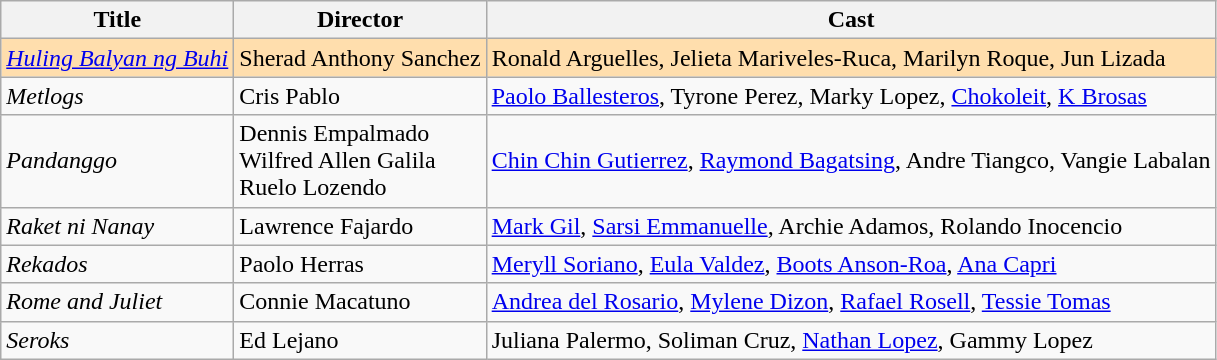<table class="wikitable">
<tr>
<th>Title</th>
<th>Director</th>
<th>Cast</th>
</tr>
<tr style="background:#FFDEAD;">
<td><em><a href='#'>Huling Balyan ng Buhi</a></em></td>
<td>Sherad Anthony Sanchez</td>
<td>Ronald Arguelles, Jelieta Mariveles-Ruca, Marilyn Roque, Jun Lizada</td>
</tr>
<tr>
<td><em>Metlogs</em></td>
<td>Cris Pablo</td>
<td><a href='#'>Paolo Ballesteros</a>, Tyrone Perez, Marky Lopez, <a href='#'>Chokoleit</a>, <a href='#'>K Brosas</a></td>
</tr>
<tr>
<td><em>Pandanggo</em></td>
<td>Dennis Empalmado<br> Wilfred Allen Galila <br> Ruelo Lozendo</td>
<td><a href='#'>Chin Chin Gutierrez</a>, <a href='#'>Raymond Bagatsing</a>, Andre Tiangco, Vangie Labalan</td>
</tr>
<tr>
<td><em>Raket ni Nanay</em></td>
<td>Lawrence Fajardo</td>
<td><a href='#'>Mark Gil</a>, <a href='#'>Sarsi Emmanuelle</a>, Archie Adamos, Rolando Inocencio</td>
</tr>
<tr>
<td><em>Rekados</em></td>
<td>Paolo Herras</td>
<td><a href='#'>Meryll Soriano</a>, <a href='#'>Eula Valdez</a>, <a href='#'>Boots Anson-Roa</a>, <a href='#'>Ana Capri</a></td>
</tr>
<tr>
<td><em>Rome and Juliet</em></td>
<td>Connie Macatuno</td>
<td><a href='#'>Andrea del Rosario</a>, <a href='#'>Mylene Dizon</a>, <a href='#'>Rafael Rosell</a>, <a href='#'>Tessie Tomas</a></td>
</tr>
<tr>
<td><em>Seroks</em></td>
<td>Ed Lejano</td>
<td>Juliana Palermo, Soliman Cruz, <a href='#'>Nathan Lopez</a>, Gammy Lopez</td>
</tr>
</table>
